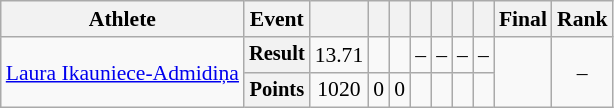<table class="wikitable" style="font-size:90%">
<tr>
<th>Athlete</th>
<th>Event</th>
<th></th>
<th></th>
<th></th>
<th></th>
<th></th>
<th></th>
<th></th>
<th>Final</th>
<th>Rank</th>
</tr>
<tr style=text-align:center>
<td rowspan=2 style=text-align:left><a href='#'>Laura Ikauniece-Admidiņa</a></td>
<th style="font-size:95%">Result</th>
<td>13.71</td>
<td></td>
<td></td>
<td>–</td>
<td>–</td>
<td>–</td>
<td>–</td>
<td rowspan=2></td>
<td rowspan=2>–</td>
</tr>
<tr style=text-align:center>
<th style="font-size:95%">Points</th>
<td>1020</td>
<td>0</td>
<td>0</td>
<td></td>
<td></td>
<td></td>
<td></td>
</tr>
</table>
